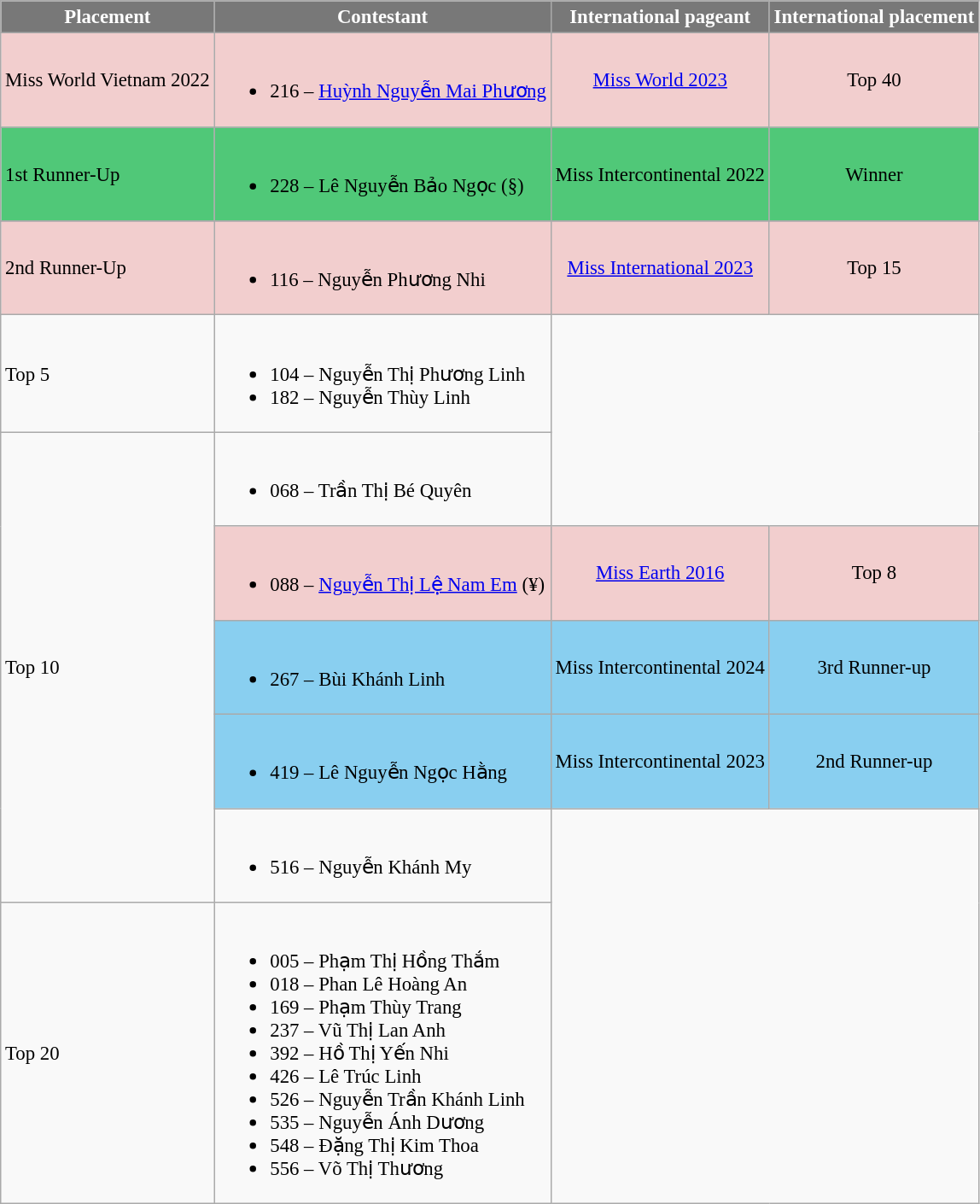<table class="wikitable sortable" style="font-size: 95%;">
<tr>
<th style="background-color:#787878;color:#FFFFFF;">Placement</th>
<th style="background-color:#787878;color:#FFFFFF;">Contestant</th>
<th style="background-color:#787878;color:#FFFFFF;">International pageant</th>
<th style="background-color:#787878;color:#FFFFFF;">International placement</th>
</tr>
<tr style="background:#F2CECE;">
<td>Miss World Vietnam 2022</td>
<td><br><ul><li>216 – <a href='#'>Huỳnh Nguyễn Mai Phương</a></li></ul></td>
<td style="text-align:center;"><a href='#'>Miss World 2023</a></td>
<td style="text-align:center;">Top 40</td>
</tr>
<tr style="background:#50C878;">
<td>1st Runner-Up</td>
<td><br><ul><li>228 – Lê Nguyễn Bảo Ngọc (§)</li></ul></td>
<td style="text-align:center;">Miss Intercontinental 2022</td>
<td style="text-align:center;">Winner</td>
</tr>
<tr style="text-align:center;" |>
</tr>
<tr style="background:#F2CECE;">
<td>2nd Runner-Up</td>
<td><br><ul><li>116 – Nguyễn Phương Nhi</li></ul></td>
<td style="text-align:center;"><a href='#'>Miss International 2023</a></td>
<td style="text-align:center;">Top 15</td>
</tr>
<tr>
<td>Top 5</td>
<td><br><ul><li>104 – Nguyễn Thị Phương Linh</li><li>182 – Nguyễn Thùy Linh</li></ul></td>
</tr>
<tr>
<td rowspan="5">Top 10</td>
<td><br><ul><li>068 – Trần Thị Bé Quyên</li></ul></td>
</tr>
<tr style="background:#F2CECE;">
<td><br><ul><li>088 – <a href='#'>Nguyễn Thị Lệ Nam Em</a> (¥)</li></ul></td>
<td style="text-align:center;"><a href='#'>Miss Earth 2016</a></td>
<td style="text-align:center;">Top 8</td>
</tr>
<tr style="background:#89CFF0;">
<td><br><ul><li>267 – Bùi Khánh Linh</li></ul></td>
<td style="text-align:center;">Miss Intercontinental 2024</td>
<td style="text-align:center;">3rd Runner-up</td>
</tr>
<tr style="background:#89CFF0;">
<td><br><ul><li>419 – Lê Nguyễn Ngọc Hằng</li></ul></td>
<td style="text-align:center;">Miss Intercontinental 2023</td>
<td style="text-align:center;">2nd Runner-up</td>
</tr>
<tr>
<td><br><ul><li>516 – Nguyễn Khánh My</li></ul></td>
</tr>
<tr>
<td>Top 20</td>
<td><br><ul><li>005 – Phạm Thị Hồng Thắm</li><li>018 – Phan Lê Hoàng An</li><li>169 – Phạm Thùy Trang</li><li>237 – Vũ Thị Lan Anh</li><li>392 – Hồ Thị Yến Nhi</li><li>426 – Lê Trúc Linh</li><li>526 – Nguyễn Trần Khánh Linh</li><li>535 – Nguyễn Ánh Dương</li><li>548 – Đặng Thị Kim Thoa</li><li>556 – Võ Thị Thương</li></ul></td>
</tr>
</table>
